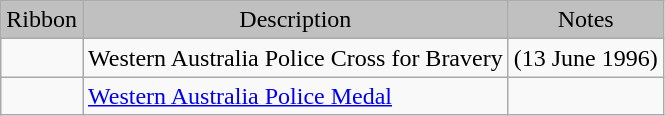<table class="wikitable">
<tr>
<td bgcolor="silver" align="center">Ribbon</td>
<td bgcolor="silver" align="center">Description</td>
<td bgcolor="silver" align="center">Notes</td>
</tr>
<tr>
<td></td>
<td>Western Australia Police Cross for Bravery</td>
<td>(13 June 1996)</td>
</tr>
<tr>
<td></td>
<td><a href='#'>Western Australia Police Medal</a></td>
<td></td>
</tr>
</table>
